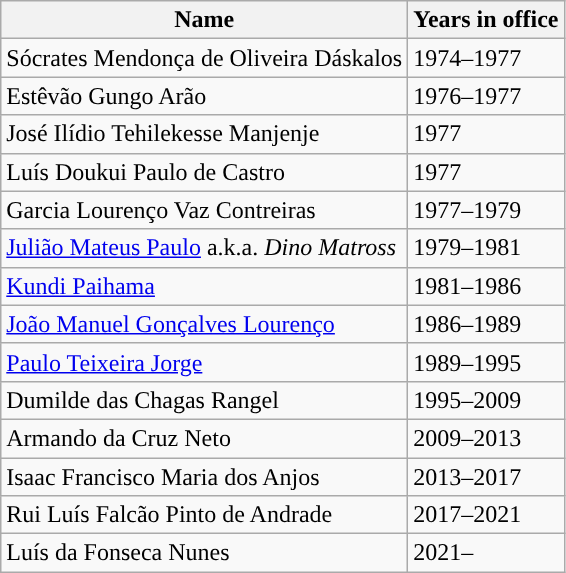<table class="wikitable sortable">
<tr>
<th>Name</th>
<th>Years in office</th>
</tr>
<tr>
<td>Sócrates Mendonça de Oliveira Dáskalos</td>
<td data-sort-value="04">1974–1977</td>
</tr>
<tr>
<td>Estêvão Gungo Arão</td>
<td data-sort-value="02">1976–1977</td>
</tr>
<tr>
<td>José Ilídio Tehilekesse Manjenje</td>
<td data-sort-value="01">1977</td>
</tr>
<tr>
<td>Luís Doukui Paulo de Castro</td>
<td data-sort-value="01">1977</td>
</tr>
<tr>
<td>Garcia Lourenço Vaz Contreiras</td>
<td data-sort-value="03">1977–1979</td>
</tr>
<tr>
<td><a href='#'>Julião Mateus Paulo</a> a.k.a. <em>Dino Matross</em></td>
<td data-sort-value="03">1979–1981</td>
</tr>
<tr>
<td><a href='#'>Kundi Paihama</a></td>
<td data-sort-value="06">1981–1986</td>
</tr>
<tr>
<td><a href='#'>João Manuel Gonçalves Lourenço</a></td>
<td data-sort-value="04">1986–1989</td>
</tr>
<tr>
<td><a href='#'>Paulo Teixeira Jorge</a></td>
<td data-sort-value="07">1989–1995</td>
</tr>
<tr>
<td>Dumilde das Chagas Rangel</td>
<td data-sort-value="15">1995–2009</td>
</tr>
<tr>
<td>Armando da Cruz Neto</td>
<td data-sort-value="05">2009–2013</td>
</tr>
<tr>
<td>Isaac Francisco Maria dos Anjos</td>
<td data-sort-value="05">2013–2017</td>
</tr>
<tr>
<td>Rui Luís Falcão Pinto de Andrade</td>
<td data-sort-value="03">2017–2021</td>
</tr>
<tr>
<td>Luís da Fonseca Nunes</td>
<td>2021–</td>
</tr>
</table>
